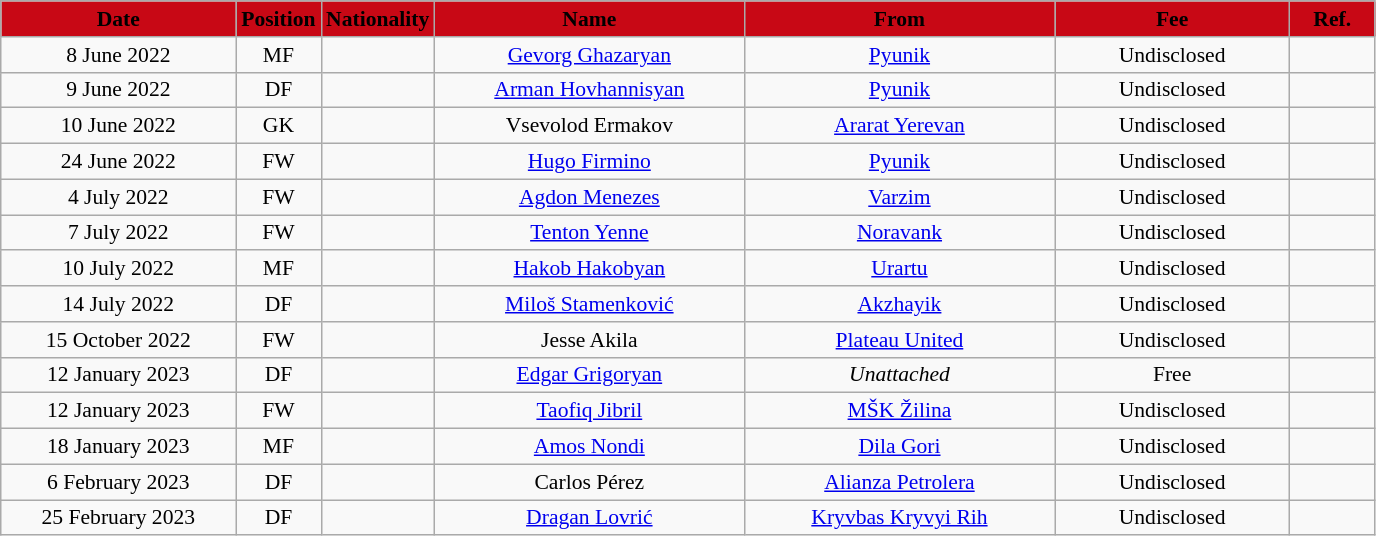<table class="wikitable"  style="text-align:center; font-size:90%; ">
<tr>
<th style="background:#C80815; color:black; width:150px;">Date</th>
<th style="background:#C80815; color:black; width:50px;">Position</th>
<th style="background:#C80815; color:black; width:50px;">Nationality</th>
<th style="background:#C80815; color:black; width:200px;">Name</th>
<th style="background:#C80815; color:black; width:200px;">From</th>
<th style="background:#C80815; color:black; width:150px;">Fee</th>
<th style="background:#C80815; color:black; width:50px;">Ref.</th>
</tr>
<tr>
<td>8 June 2022</td>
<td>MF</td>
<td></td>
<td><a href='#'>Gevorg Ghazaryan</a></td>
<td><a href='#'>Pyunik</a></td>
<td>Undisclosed</td>
<td></td>
</tr>
<tr>
<td>9 June 2022</td>
<td>DF</td>
<td></td>
<td><a href='#'>Arman Hovhannisyan</a></td>
<td><a href='#'>Pyunik</a></td>
<td>Undisclosed</td>
<td></td>
</tr>
<tr>
<td>10 June 2022</td>
<td>GK</td>
<td></td>
<td>Vsevolod Ermakov</td>
<td><a href='#'>Ararat Yerevan</a></td>
<td>Undisclosed</td>
<td></td>
</tr>
<tr>
<td>24 June 2022</td>
<td>FW</td>
<td></td>
<td><a href='#'>Hugo Firmino</a></td>
<td><a href='#'>Pyunik</a></td>
<td>Undisclosed</td>
<td></td>
</tr>
<tr>
<td>4 July 2022</td>
<td>FW</td>
<td></td>
<td><a href='#'>Agdon Menezes</a></td>
<td><a href='#'>Varzim</a></td>
<td>Undisclosed</td>
<td></td>
</tr>
<tr>
<td>7 July 2022</td>
<td>FW</td>
<td></td>
<td><a href='#'>Tenton Yenne</a></td>
<td><a href='#'>Noravank</a></td>
<td>Undisclosed</td>
<td></td>
</tr>
<tr>
<td>10 July 2022</td>
<td>MF</td>
<td></td>
<td><a href='#'>Hakob Hakobyan</a></td>
<td><a href='#'>Urartu</a></td>
<td>Undisclosed</td>
<td></td>
</tr>
<tr>
<td>14 July 2022</td>
<td>DF</td>
<td></td>
<td><a href='#'>Miloš Stamenković</a></td>
<td><a href='#'>Akzhayik</a></td>
<td>Undisclosed</td>
<td></td>
</tr>
<tr>
<td>15 October 2022</td>
<td>FW</td>
<td></td>
<td>Jesse Akila</td>
<td><a href='#'>Plateau United</a></td>
<td>Undisclosed</td>
<td></td>
</tr>
<tr>
<td>12 January 2023</td>
<td>DF</td>
<td></td>
<td><a href='#'>Edgar Grigoryan</a></td>
<td><em>Unattached</em></td>
<td>Free</td>
<td></td>
</tr>
<tr>
<td>12 January 2023</td>
<td>FW</td>
<td></td>
<td><a href='#'>Taofiq Jibril</a></td>
<td><a href='#'>MŠK Žilina</a></td>
<td>Undisclosed</td>
<td></td>
</tr>
<tr>
<td>18 January 2023</td>
<td>MF</td>
<td></td>
<td><a href='#'>Amos Nondi</a></td>
<td><a href='#'>Dila Gori</a></td>
<td>Undisclosed</td>
<td></td>
</tr>
<tr>
<td>6 February 2023</td>
<td>DF</td>
<td></td>
<td>Carlos Pérez</td>
<td><a href='#'>Alianza Petrolera</a></td>
<td>Undisclosed</td>
<td></td>
</tr>
<tr>
<td>25 February 2023</td>
<td>DF</td>
<td></td>
<td><a href='#'>Dragan Lovrić</a></td>
<td><a href='#'>Kryvbas Kryvyi Rih</a></td>
<td>Undisclosed</td>
<td></td>
</tr>
</table>
